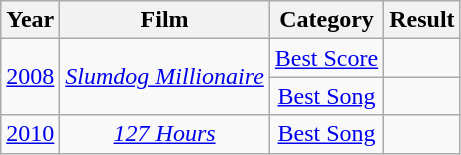<table class="wikitable">
<tr>
<th>Year</th>
<th>Film</th>
<th>Category</th>
<th>Result</th>
</tr>
<tr>
<td rowspan="2" style="text-align:center;"><a href='#'>2008</a></td>
<td rowspan="2" style="text-align:center;"><em><a href='#'>Slumdog Millionaire</a></em></td>
<td style="text-align:center;"><a href='#'>Best Score</a></td>
<td></td>
</tr>
<tr>
<td style="text-align:center;"><a href='#'>Best Song</a><br></td>
<td></td>
</tr>
<tr>
<td><a href='#'>2010</a></td>
<td style="text-align:center;"><em><a href='#'>127 Hours</a></em></td>
<td style="text-align:center;"><a href='#'>Best Song</a><br></td>
<td></td>
</tr>
</table>
